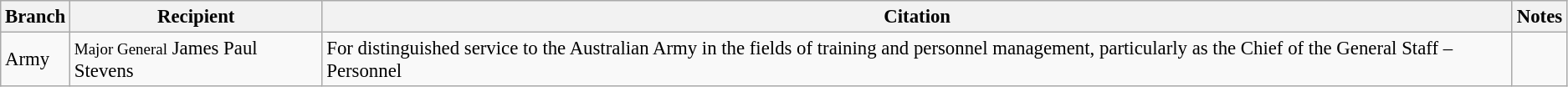<table class="wikitable" style="font-size:95%;">
<tr>
<th>Branch</th>
<th>Recipient</th>
<th>Citation</th>
<th>Notes</th>
</tr>
<tr>
<td rowspan=1>Army</td>
<td><small>Major General</small> James Paul Stevens</td>
<td>For distinguished service to the Australian Army in the fields of training and personnel management, particularly as the Chief of the General Staff – Personnel</td>
<td rowspan="1"></td>
</tr>
</table>
